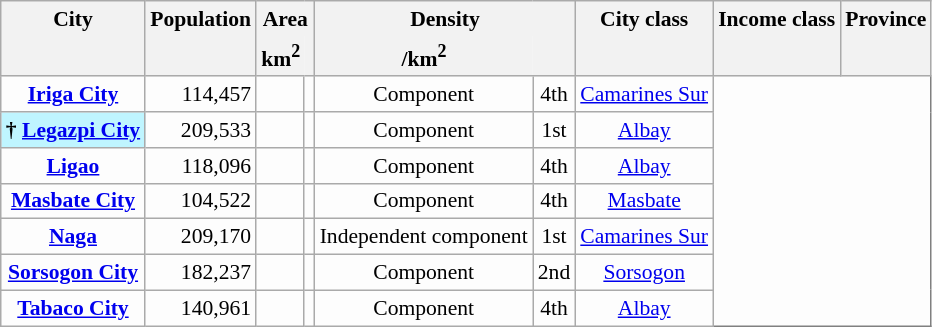<table class="wikitable sortable" style="background-color:#FDFDFD;text-align:center;font-size:90%;border:1pt solid grey;">
<tr>
<th scope="col" style="border-bottom:none" class="unsortable">City</th>
<th scope="col" style="border-bottom:none" class="unsortable">Population </th>
<th scope="col" style="border-bottom:none" class="unsortable" colspan=2>Area</th>
<th scope="col" style="border-bottom:none" class="unsortable" colspan=2>Density</th>
<th scope="col" style="border-bottom:none" class="unsortable">City class</th>
<th scope="col" style="border-bottom:none" class="unsortable">Income class</th>
<th scope="col" style="border-bottom:none" class="unsortable">Province</th>
</tr>
<tr>
<th scope="col" style="border-top:none;"></th>
<th scope="col" style="border-top:none;"></th>
<th scope="col" style="border-style:hidden hidden solid solid;">km<sup>2</sup></th>
<th scope="col" style="border-style:hidden solid solid hidden;" class="unsortable"></th>
<th scope="col" style="border-style:hidden hidden solid solid;">/km<sup>2</sup></th>
<th scope="col" style="border-style:hidden solid solid hidden;" class="unsortable"></th>
<th scope="col" style="border-top:none;"></th>
<th scope="col" style="border-top:none;"></th>
<th scope="col" style="border-top:none;"></th>
</tr>
<tr>
<th scope="row" style="background-color:initial;"><a href='#'>Iriga City</a></th>
<td style="text-align:right;">114,457</td>
<td></td>
<td></td>
<td>Component</td>
<td>4th</td>
<td><a href='#'>Camarines Sur</a></td>
</tr>
<tr>
<th scope="row" style="background-color:#BFF5FF;border-right:0;">† <a href='#'>Legazpi City</a></th>
<td style="text-align:right;">209,533</td>
<td></td>
<td></td>
<td>Component</td>
<td>1st</td>
<td><a href='#'>Albay</a></td>
</tr>
<tr>
<th scope="row" style="background-color:initial;"><a href='#'>Ligao</a></th>
<td style="text-align:right;">118,096</td>
<td></td>
<td></td>
<td>Component</td>
<td>4th</td>
<td><a href='#'>Albay</a></td>
</tr>
<tr>
<th scope="row" style="background-color:initial;"><a href='#'>Masbate City</a></th>
<td style="text-align:right;">104,522</td>
<td></td>
<td></td>
<td>Component</td>
<td>4th</td>
<td><a href='#'>Masbate</a></td>
</tr>
<tr>
<th scope="row" style="background-color:initial;"><a href='#'>Naga</a></th>
<td style="text-align:right;">209,170</td>
<td></td>
<td></td>
<td>Independent component</td>
<td>1st</td>
<td><a href='#'>Camarines Sur</a></td>
</tr>
<tr>
<th scope="row" style="background-color:initial;"><a href='#'>Sorsogon City</a></th>
<td style="text-align:right;">182,237</td>
<td></td>
<td></td>
<td>Component</td>
<td>2nd</td>
<td><a href='#'>Sorsogon</a></td>
</tr>
<tr>
<th scope="row" style="background-color:initial;"><a href='#'>Tabaco City</a></th>
<td style="text-align:right;">140,961</td>
<td></td>
<td></td>
<td>Component</td>
<td>4th</td>
<td><a href='#'>Albay</a></td>
</tr>
</table>
